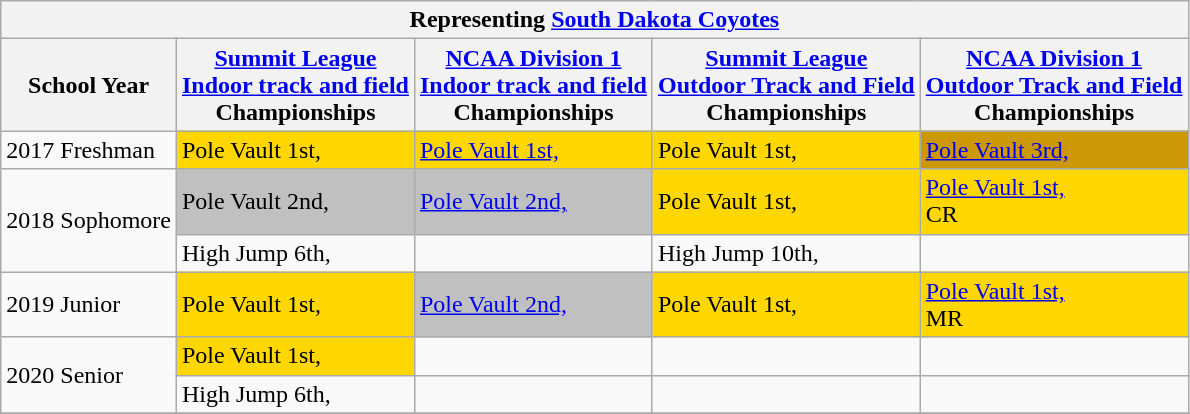<table class="wikitable sortable">
<tr>
<th colspan="6">Representing <a href='#'>South Dakota Coyotes</a></th>
</tr>
<tr>
<th>School Year</th>
<th><a href='#'>Summit League</a><br><a href='#'>Indoor track and field</a><br>Championships</th>
<th><a href='#'>NCAA Division 1</a><br><a href='#'>Indoor track and field</a><br>Championships</th>
<th><a href='#'>Summit League</a><br><a href='#'>Outdoor Track and Field</a><br>Championships</th>
<th><a href='#'>NCAA Division 1</a><br><a href='#'>Outdoor Track and Field</a><br>Championships</th>
</tr>
<tr>
<td>2017 Freshman</td>
<td bgcolor="gold">Pole Vault 1st, <br></td>
<td bgcolor="gold"><a href='#'>Pole Vault 1st, <br></a></td>
<td bgcolor="gold">Pole Vault 1st, <br></td>
<td bgcolor=cc9905><a href='#'>Pole Vault 3rd, <br></a></td>
</tr>
<tr>
<td rowspan=2>2018 Sophomore</td>
<td bgcolor="silver">Pole Vault 2nd, <br></td>
<td bgcolor=silver><a href='#'>Pole Vault 2nd, <br></a></td>
<td bgcolor="gold">Pole Vault 1st, <br></td>
<td bgcolor="gold"><a href='#'>Pole Vault 1st, <br></a> CR</td>
</tr>
<tr>
<td>High Jump 6th,<br></td>
<td></td>
<td>High Jump 10th,<br></td>
<td></td>
</tr>
<tr>
<td>2019 Junior</td>
<td bgcolor="gold">Pole Vault 1st, <br></td>
<td bgcolor="silver"><a href='#'>Pole Vault 2nd, <br></a></td>
<td bgcolor="gold">Pole Vault 1st, <br></td>
<td bgcolor=gold><a href='#'>Pole Vault 1st, <br></a> MR</td>
</tr>
<tr>
<td rowspan=2>2020 Senior</td>
<td bgcolor="gold">Pole Vault 1st, <br></td>
<td></td>
<td></td>
<td></td>
</tr>
<tr>
<td>High Jump 6th,<br></td>
<td></td>
<td></td>
<td></td>
</tr>
<tr>
</tr>
</table>
